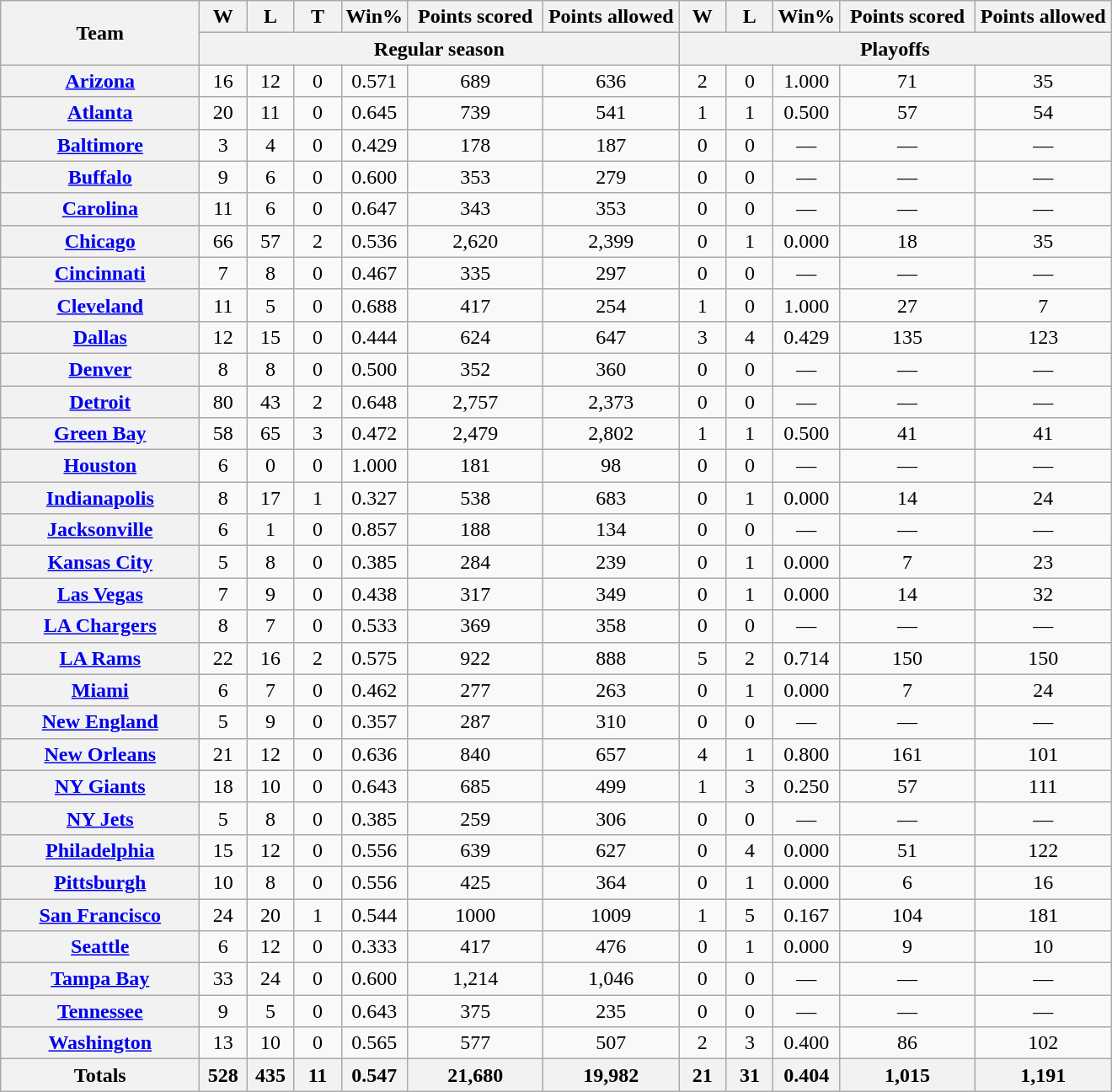<table class="wikitable sortable" style="text-align:center">
<tr>
<th rowspan="2" width="150px">Team</th>
<th width="30px">W</th>
<th width="30px">L</th>
<th width="30px">T</th>
<th width="30px">Win%</th>
<th width="100px">Points scored</th>
<th width="100px">Points allowed</th>
<th width="30px">W</th>
<th width="30px">L</th>
<th width="30px">Win%</th>
<th width="100px">Points scored</th>
<th width="100px">Points allowed</th>
</tr>
<tr>
<th colspan="6">Regular season</th>
<th colspan="5">Playoffs</th>
</tr>
<tr>
<th><a href='#'>Arizona</a></th>
<td>16</td>
<td>12</td>
<td>0</td>
<td>0.571</td>
<td>689</td>
<td>636</td>
<td>2</td>
<td>0</td>
<td>1.000</td>
<td>71</td>
<td>35</td>
</tr>
<tr>
<th><a href='#'>Atlanta</a></th>
<td>20</td>
<td>11</td>
<td>0</td>
<td>0.645</td>
<td>739</td>
<td>541</td>
<td>1</td>
<td>1</td>
<td>0.500</td>
<td>57</td>
<td>54</td>
</tr>
<tr>
<th><a href='#'>Baltimore</a></th>
<td>3</td>
<td>4</td>
<td>0</td>
<td>0.429</td>
<td>178</td>
<td>187</td>
<td>0</td>
<td>0</td>
<td>—</td>
<td>—</td>
<td>—</td>
</tr>
<tr>
<th><a href='#'>Buffalo</a></th>
<td>9</td>
<td>6</td>
<td>0</td>
<td>0.600</td>
<td>353</td>
<td>279</td>
<td>0</td>
<td>0</td>
<td>—</td>
<td>—</td>
<td>—</td>
</tr>
<tr>
<th><a href='#'>Carolina</a></th>
<td>11</td>
<td>6</td>
<td>0</td>
<td>0.647</td>
<td>343</td>
<td>353</td>
<td>0</td>
<td>0</td>
<td>—</td>
<td>—</td>
<td>—</td>
</tr>
<tr>
<th><a href='#'>Chicago</a></th>
<td>66</td>
<td>57</td>
<td>2</td>
<td>0.536</td>
<td>2,620</td>
<td>2,399</td>
<td>0</td>
<td>1</td>
<td>0.000</td>
<td>18</td>
<td>35</td>
</tr>
<tr>
<th><a href='#'>Cincinnati</a></th>
<td>7</td>
<td>8</td>
<td>0</td>
<td>0.467</td>
<td>335</td>
<td>297</td>
<td>0</td>
<td>0</td>
<td>—</td>
<td>—</td>
<td>—</td>
</tr>
<tr>
<th><a href='#'>Cleveland</a></th>
<td>11</td>
<td>5</td>
<td>0</td>
<td>0.688</td>
<td>417</td>
<td>254</td>
<td>1</td>
<td>0</td>
<td>1.000</td>
<td>27</td>
<td>7</td>
</tr>
<tr>
<th><a href='#'>Dallas</a></th>
<td>12</td>
<td>15</td>
<td>0</td>
<td>0.444</td>
<td>624</td>
<td>647</td>
<td>3</td>
<td>4</td>
<td>0.429</td>
<td>135</td>
<td>123</td>
</tr>
<tr>
<th><a href='#'>Denver</a></th>
<td>8</td>
<td>8</td>
<td>0</td>
<td>0.500</td>
<td>352</td>
<td>360</td>
<td>0</td>
<td>0</td>
<td>—</td>
<td>—</td>
<td>—</td>
</tr>
<tr>
<th><a href='#'>Detroit</a></th>
<td>80</td>
<td>43</td>
<td>2</td>
<td>0.648</td>
<td>2,757</td>
<td>2,373</td>
<td>0</td>
<td>0</td>
<td>—</td>
<td>—</td>
<td>—</td>
</tr>
<tr>
<th><a href='#'>Green Bay</a></th>
<td>58</td>
<td>65</td>
<td>3</td>
<td>0.472</td>
<td>2,479</td>
<td>2,802</td>
<td>1</td>
<td>1</td>
<td>0.500</td>
<td>41</td>
<td>41</td>
</tr>
<tr>
<th><a href='#'>Houston</a></th>
<td>6</td>
<td>0</td>
<td>0</td>
<td>1.000</td>
<td>181</td>
<td>98</td>
<td>0</td>
<td>0</td>
<td>—</td>
<td>—</td>
<td>—</td>
</tr>
<tr>
<th><a href='#'>Indianapolis</a></th>
<td>8</td>
<td>17</td>
<td>1</td>
<td>0.327</td>
<td>538</td>
<td>683</td>
<td>0</td>
<td>1</td>
<td>0.000</td>
<td>14</td>
<td>24</td>
</tr>
<tr>
<th><a href='#'>Jacksonville</a></th>
<td>6</td>
<td>1</td>
<td>0</td>
<td>0.857</td>
<td>188</td>
<td>134</td>
<td>0</td>
<td>0</td>
<td>—</td>
<td>—</td>
<td>—</td>
</tr>
<tr>
<th><a href='#'>Kansas City</a></th>
<td>5</td>
<td>8</td>
<td>0</td>
<td>0.385</td>
<td>284</td>
<td>239</td>
<td>0</td>
<td>1</td>
<td>0.000</td>
<td>7</td>
<td>23</td>
</tr>
<tr>
<th><a href='#'>Las Vegas</a></th>
<td>7</td>
<td>9</td>
<td>0</td>
<td>0.438</td>
<td>317</td>
<td>349</td>
<td>0</td>
<td>1</td>
<td>0.000</td>
<td>14</td>
<td>32</td>
</tr>
<tr>
<th><a href='#'>LA Chargers</a></th>
<td>8</td>
<td>7</td>
<td>0</td>
<td>0.533</td>
<td>369</td>
<td>358</td>
<td>0</td>
<td>0</td>
<td>—</td>
<td>—</td>
<td>—</td>
</tr>
<tr>
<th><a href='#'>LA Rams</a></th>
<td>22</td>
<td>16</td>
<td>2</td>
<td>0.575</td>
<td>922</td>
<td>888</td>
<td>5</td>
<td>2</td>
<td>0.714</td>
<td>150</td>
<td>150</td>
</tr>
<tr>
<th><a href='#'>Miami</a></th>
<td>6</td>
<td>7</td>
<td>0</td>
<td>0.462</td>
<td>277</td>
<td>263</td>
<td>0</td>
<td>1</td>
<td>0.000</td>
<td>7</td>
<td>24</td>
</tr>
<tr>
<th><a href='#'>New England</a></th>
<td>5</td>
<td>9</td>
<td>0</td>
<td>0.357</td>
<td>287</td>
<td>310</td>
<td>0</td>
<td>0</td>
<td>—</td>
<td>—</td>
<td>—</td>
</tr>
<tr>
<th><a href='#'>New Orleans</a></th>
<td>21</td>
<td>12</td>
<td>0</td>
<td>0.636</td>
<td>840</td>
<td>657</td>
<td>4</td>
<td>1</td>
<td>0.800</td>
<td>161</td>
<td>101</td>
</tr>
<tr>
<th><a href='#'>NY Giants</a></th>
<td>18</td>
<td>10</td>
<td>0</td>
<td>0.643</td>
<td>685</td>
<td>499</td>
<td>1</td>
<td>3</td>
<td>0.250</td>
<td>57</td>
<td>111</td>
</tr>
<tr>
<th><a href='#'>NY Jets</a></th>
<td>5</td>
<td>8</td>
<td>0</td>
<td>0.385</td>
<td>259</td>
<td>306</td>
<td>0</td>
<td>0</td>
<td>—</td>
<td>—</td>
<td>—</td>
</tr>
<tr>
<th><a href='#'>Philadelphia</a></th>
<td>15</td>
<td>12</td>
<td>0</td>
<td>0.556</td>
<td>639</td>
<td>627</td>
<td>0</td>
<td>4</td>
<td>0.000</td>
<td>51</td>
<td>122</td>
</tr>
<tr>
<th><a href='#'>Pittsburgh</a></th>
<td>10</td>
<td>8</td>
<td>0</td>
<td>0.556</td>
<td>425</td>
<td>364</td>
<td>0</td>
<td>1</td>
<td>0.000</td>
<td>6</td>
<td>16</td>
</tr>
<tr>
<th><a href='#'>San Francisco</a></th>
<td>24</td>
<td>20</td>
<td>1</td>
<td>0.544</td>
<td>1000</td>
<td>1009</td>
<td>1</td>
<td>5</td>
<td>0.167</td>
<td>104</td>
<td>181</td>
</tr>
<tr>
<th><a href='#'>Seattle</a></th>
<td>6</td>
<td>12</td>
<td>0</td>
<td>0.333</td>
<td>417</td>
<td>476</td>
<td>0</td>
<td>1</td>
<td>0.000</td>
<td>9</td>
<td>10</td>
</tr>
<tr>
<th><a href='#'>Tampa Bay</a></th>
<td>33</td>
<td>24</td>
<td>0</td>
<td>0.600</td>
<td>1,214</td>
<td>1,046</td>
<td>0</td>
<td>0</td>
<td>—</td>
<td>—</td>
<td>—</td>
</tr>
<tr>
<th><a href='#'>Tennessee</a></th>
<td>9</td>
<td>5</td>
<td>0</td>
<td>0.643</td>
<td>375</td>
<td>235</td>
<td>0</td>
<td>0</td>
<td>—</td>
<td>—</td>
<td>—</td>
</tr>
<tr>
<th><a href='#'>Washington</a></th>
<td>13</td>
<td>10</td>
<td>0</td>
<td>0.565</td>
<td>577</td>
<td>507</td>
<td>2</td>
<td>3</td>
<td>0.400</td>
<td>86</td>
<td>102</td>
</tr>
<tr>
<th>Totals</th>
<th>528</th>
<th>435</th>
<th>11</th>
<th>0.547</th>
<th>21,680</th>
<th>19,982</th>
<th>21</th>
<th>31</th>
<th>0.404</th>
<th>1,015</th>
<th>1,191</th>
</tr>
</table>
